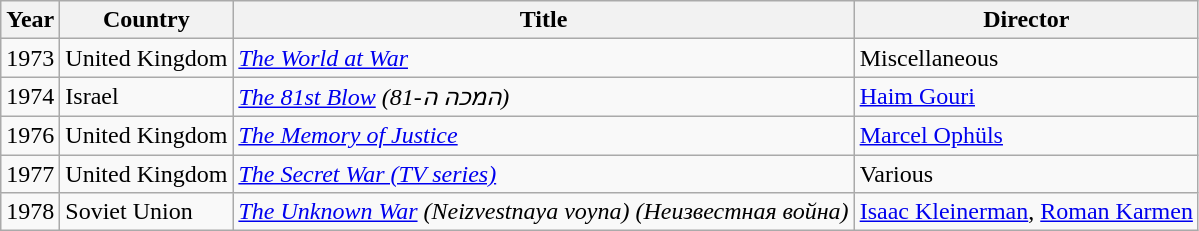<table class="wikitable" border="1">
<tr>
<th>Year</th>
<th>Country</th>
<th>Title</th>
<th>Director</th>
</tr>
<tr>
<td>1973</td>
<td>United Kingdom</td>
<td><em><a href='#'>The World at War</a></em></td>
<td>Miscellaneous</td>
</tr>
<tr>
<td>1974</td>
<td>Israel</td>
<td><em><a href='#'>The 81st Blow</a> (המכה ה-81)</em></td>
<td><a href='#'>Haim Gouri</a></td>
</tr>
<tr>
<td>1976</td>
<td>United Kingdom</td>
<td><em><a href='#'>The Memory of Justice</a></em></td>
<td><a href='#'>Marcel Ophüls</a></td>
</tr>
<tr>
<td>1977</td>
<td>United Kingdom</td>
<td><em><a href='#'>The Secret War (TV series)</a></em></td>
<td>Various</td>
</tr>
<tr>
<td>1978</td>
<td>Soviet Union</td>
<td><em><a href='#'>The Unknown War</a> (Neizvestnaya voyna) (Неизвестная война)</em></td>
<td><a href='#'>Isaac Kleinerman</a>, <a href='#'>Roman Karmen</a></td>
</tr>
</table>
